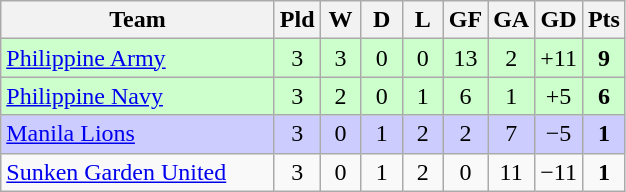<table class="wikitable" style="text-align: center;">
<tr>
<th width="175">Team</th>
<th width="20">Pld</th>
<th width="20">W</th>
<th width="20">D</th>
<th width="20">L</th>
<th width="20">GF</th>
<th width="20">GA</th>
<th width="20">GD</th>
<th width="20">Pts</th>
</tr>
<tr bgcolor=#ccffcc>
<td style="text-align:left;"><a href='#'>Philippine Army</a></td>
<td>3</td>
<td>3</td>
<td>0</td>
<td>0</td>
<td>13</td>
<td>2</td>
<td>+11</td>
<td><strong>9</strong></td>
</tr>
<tr bgcolor=#ccffcc>
<td style="text-align:left;"><a href='#'>Philippine Navy</a></td>
<td>3</td>
<td>2</td>
<td>0</td>
<td>1</td>
<td>6</td>
<td>1</td>
<td>+5</td>
<td><strong>6</strong></td>
</tr>
<tr bgcolor=#ccccff>
<td style="text-align:left;"><a href='#'>Manila Lions</a></td>
<td>3</td>
<td>0</td>
<td>1</td>
<td>2</td>
<td>2</td>
<td>7</td>
<td>−5</td>
<td><strong>1</strong></td>
</tr>
<tr>
<td style="text-align:left;"><a href='#'>Sunken Garden United</a></td>
<td>3</td>
<td>0</td>
<td>1</td>
<td>2</td>
<td>0</td>
<td>11</td>
<td>−11</td>
<td><strong>1</strong></td>
</tr>
</table>
